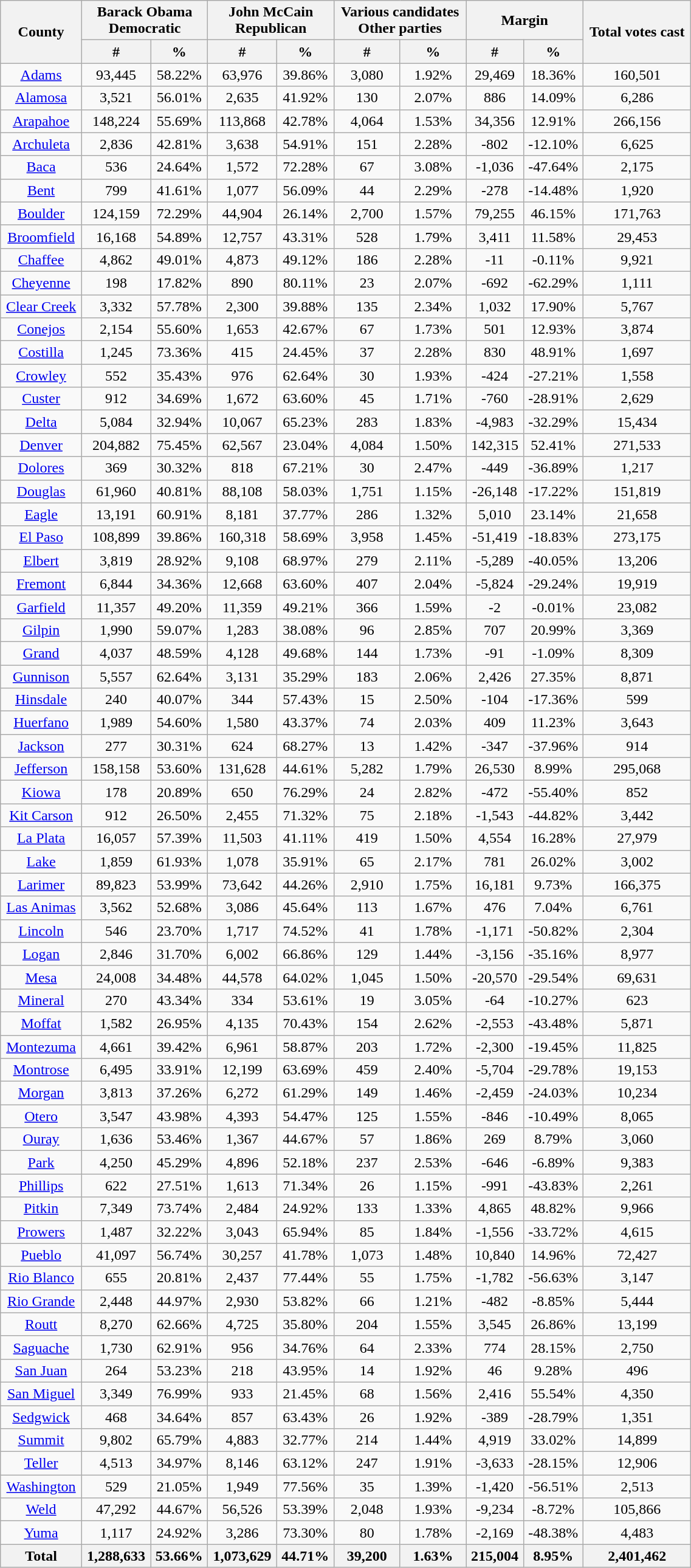<table width="60%"  class="wikitable sortable" style="text-align:center">
<tr>
<th style="text-align:center;" rowspan="2">County</th>
<th style="text-align:center;" colspan="2">Barack Obama<br>Democratic</th>
<th style="text-align:center;" colspan="2">John McCain<br>Republican</th>
<th style="text-align:center;" colspan="2">Various candidates<br>Other parties</th>
<th style="text-align:center;" colspan="2">Margin</th>
<th style="text-align:center;" rowspan="2">Total votes cast</th>
</tr>
<tr>
<th style="text-align:center;" data-sort-type="number">#</th>
<th style="text-align:center;" data-sort-type="number">%</th>
<th style="text-align:center;" data-sort-type="number">#</th>
<th style="text-align:center;" data-sort-type="number">%</th>
<th style="text-align:center;" data-sort-type="number">#</th>
<th style="text-align:center;" data-sort-type="number">%</th>
<th style="text-align:center;" data-sort-type="number">#</th>
<th style="text-align:center;" data-sort-type="number">%</th>
</tr>
<tr style="text-align:center;">
<td><a href='#'>Adams</a></td>
<td>93,445</td>
<td>58.22%</td>
<td>63,976</td>
<td>39.86%</td>
<td>3,080</td>
<td>1.92%</td>
<td>29,469</td>
<td>18.36%</td>
<td>160,501</td>
</tr>
<tr style="text-align:center;">
<td><a href='#'>Alamosa</a></td>
<td>3,521</td>
<td>56.01%</td>
<td>2,635</td>
<td>41.92%</td>
<td>130</td>
<td>2.07%</td>
<td>886</td>
<td>14.09%</td>
<td>6,286</td>
</tr>
<tr style="text-align:center;">
<td><a href='#'>Arapahoe</a></td>
<td>148,224</td>
<td>55.69%</td>
<td>113,868</td>
<td>42.78%</td>
<td>4,064</td>
<td>1.53%</td>
<td>34,356</td>
<td>12.91%</td>
<td>266,156</td>
</tr>
<tr style="text-align:center;">
<td><a href='#'>Archuleta</a></td>
<td>2,836</td>
<td>42.81%</td>
<td>3,638</td>
<td>54.91%</td>
<td>151</td>
<td>2.28%</td>
<td>-802</td>
<td>-12.10%</td>
<td>6,625</td>
</tr>
<tr style="text-align:center;">
<td><a href='#'>Baca</a></td>
<td>536</td>
<td>24.64%</td>
<td>1,572</td>
<td>72.28%</td>
<td>67</td>
<td>3.08%</td>
<td>-1,036</td>
<td>-47.64%</td>
<td>2,175</td>
</tr>
<tr style="text-align:center;">
<td><a href='#'>Bent</a></td>
<td>799</td>
<td>41.61%</td>
<td>1,077</td>
<td>56.09%</td>
<td>44</td>
<td>2.29%</td>
<td>-278</td>
<td>-14.48%</td>
<td>1,920</td>
</tr>
<tr style="text-align:center;">
<td><a href='#'>Boulder</a></td>
<td>124,159</td>
<td>72.29%</td>
<td>44,904</td>
<td>26.14%</td>
<td>2,700</td>
<td>1.57%</td>
<td>79,255</td>
<td>46.15%</td>
<td>171,763</td>
</tr>
<tr style="text-align:center;">
<td><a href='#'>Broomfield</a></td>
<td>16,168</td>
<td>54.89%</td>
<td>12,757</td>
<td>43.31%</td>
<td>528</td>
<td>1.79%</td>
<td>3,411</td>
<td>11.58%</td>
<td>29,453</td>
</tr>
<tr style="text-align:center;">
<td><a href='#'>Chaffee</a></td>
<td>4,862</td>
<td>49.01%</td>
<td>4,873</td>
<td>49.12%</td>
<td>186</td>
<td>2.28%</td>
<td>-11</td>
<td>-0.11%</td>
<td>9,921</td>
</tr>
<tr style="text-align:center;">
<td><a href='#'>Cheyenne</a></td>
<td>198</td>
<td>17.82%</td>
<td>890</td>
<td>80.11%</td>
<td>23</td>
<td>2.07%</td>
<td>-692</td>
<td>-62.29%</td>
<td>1,111</td>
</tr>
<tr style="text-align:center;">
<td><a href='#'>Clear Creek</a></td>
<td>3,332</td>
<td>57.78%</td>
<td>2,300</td>
<td>39.88%</td>
<td>135</td>
<td>2.34%</td>
<td>1,032</td>
<td>17.90%</td>
<td>5,767</td>
</tr>
<tr style="text-align:center;">
<td><a href='#'>Conejos</a></td>
<td>2,154</td>
<td>55.60%</td>
<td>1,653</td>
<td>42.67%</td>
<td>67</td>
<td>1.73%</td>
<td>501</td>
<td>12.93%</td>
<td>3,874</td>
</tr>
<tr style="text-align:center;">
<td><a href='#'>Costilla</a></td>
<td>1,245</td>
<td>73.36%</td>
<td>415</td>
<td>24.45%</td>
<td>37</td>
<td>2.28%</td>
<td>830</td>
<td>48.91%</td>
<td>1,697</td>
</tr>
<tr style="text-align:center;">
<td><a href='#'>Crowley</a></td>
<td>552</td>
<td>35.43%</td>
<td>976</td>
<td>62.64%</td>
<td>30</td>
<td>1.93%</td>
<td>-424</td>
<td>-27.21%</td>
<td>1,558</td>
</tr>
<tr style="text-align:center;">
<td><a href='#'>Custer</a></td>
<td>912</td>
<td>34.69%</td>
<td>1,672</td>
<td>63.60%</td>
<td>45</td>
<td>1.71%</td>
<td>-760</td>
<td>-28.91%</td>
<td>2,629</td>
</tr>
<tr style="text-align:center;">
<td><a href='#'>Delta</a></td>
<td>5,084</td>
<td>32.94%</td>
<td>10,067</td>
<td>65.23%</td>
<td>283</td>
<td>1.83%</td>
<td>-4,983</td>
<td>-32.29%</td>
<td>15,434</td>
</tr>
<tr style="text-align:center;">
<td><a href='#'>Denver</a></td>
<td>204,882</td>
<td>75.45%</td>
<td>62,567</td>
<td>23.04%</td>
<td>4,084</td>
<td>1.50%</td>
<td>142,315</td>
<td>52.41%</td>
<td>271,533</td>
</tr>
<tr style="text-align:center;">
<td><a href='#'>Dolores</a></td>
<td>369</td>
<td>30.32%</td>
<td>818</td>
<td>67.21%</td>
<td>30</td>
<td>2.47%</td>
<td>-449</td>
<td>-36.89%</td>
<td>1,217</td>
</tr>
<tr style="text-align:center;">
<td><a href='#'>Douglas</a></td>
<td>61,960</td>
<td>40.81%</td>
<td>88,108</td>
<td>58.03%</td>
<td>1,751</td>
<td>1.15%</td>
<td>-26,148</td>
<td>-17.22%</td>
<td>151,819</td>
</tr>
<tr style="text-align:center;">
<td><a href='#'>Eagle</a></td>
<td>13,191</td>
<td>60.91%</td>
<td>8,181</td>
<td>37.77%</td>
<td>286</td>
<td>1.32%</td>
<td>5,010</td>
<td>23.14%</td>
<td>21,658</td>
</tr>
<tr style="text-align:center;">
<td><a href='#'>El Paso</a></td>
<td>108,899</td>
<td>39.86%</td>
<td>160,318</td>
<td>58.69%</td>
<td>3,958</td>
<td>1.45%</td>
<td>-51,419</td>
<td>-18.83%</td>
<td>273,175</td>
</tr>
<tr style="text-align:center;">
<td><a href='#'>Elbert</a></td>
<td>3,819</td>
<td>28.92%</td>
<td>9,108</td>
<td>68.97%</td>
<td>279</td>
<td>2.11%</td>
<td>-5,289</td>
<td>-40.05%</td>
<td>13,206</td>
</tr>
<tr style="text-align:center;">
<td><a href='#'>Fremont</a></td>
<td>6,844</td>
<td>34.36%</td>
<td>12,668</td>
<td>63.60%</td>
<td>407</td>
<td>2.04%</td>
<td>-5,824</td>
<td>-29.24%</td>
<td>19,919</td>
</tr>
<tr style="text-align:center;">
<td><a href='#'>Garfield</a></td>
<td>11,357</td>
<td>49.20%</td>
<td>11,359</td>
<td>49.21%</td>
<td>366</td>
<td>1.59%</td>
<td>-2</td>
<td>-0.01%</td>
<td>23,082</td>
</tr>
<tr style="text-align:center;">
<td><a href='#'>Gilpin</a></td>
<td>1,990</td>
<td>59.07%</td>
<td>1,283</td>
<td>38.08%</td>
<td>96</td>
<td>2.85%</td>
<td>707</td>
<td>20.99%</td>
<td>3,369</td>
</tr>
<tr style="text-align:center;">
<td><a href='#'>Grand</a></td>
<td>4,037</td>
<td>48.59%</td>
<td>4,128</td>
<td>49.68%</td>
<td>144</td>
<td>1.73%</td>
<td>-91</td>
<td>-1.09%</td>
<td>8,309</td>
</tr>
<tr style="text-align:center;">
<td><a href='#'>Gunnison</a></td>
<td>5,557</td>
<td>62.64%</td>
<td>3,131</td>
<td>35.29%</td>
<td>183</td>
<td>2.06%</td>
<td>2,426</td>
<td>27.35%</td>
<td>8,871</td>
</tr>
<tr style="text-align:center;">
<td><a href='#'>Hinsdale</a></td>
<td>240</td>
<td>40.07%</td>
<td>344</td>
<td>57.43%</td>
<td>15</td>
<td>2.50%</td>
<td>-104</td>
<td>-17.36%</td>
<td>599</td>
</tr>
<tr style="text-align:center;">
<td><a href='#'>Huerfano</a></td>
<td>1,989</td>
<td>54.60%</td>
<td>1,580</td>
<td>43.37%</td>
<td>74</td>
<td>2.03%</td>
<td>409</td>
<td>11.23%</td>
<td>3,643</td>
</tr>
<tr style="text-align:center;">
<td><a href='#'>Jackson</a></td>
<td>277</td>
<td>30.31%</td>
<td>624</td>
<td>68.27%</td>
<td>13</td>
<td>1.42%</td>
<td>-347</td>
<td>-37.96%</td>
<td>914</td>
</tr>
<tr style="text-align:center;">
<td><a href='#'>Jefferson</a></td>
<td>158,158</td>
<td>53.60%</td>
<td>131,628</td>
<td>44.61%</td>
<td>5,282</td>
<td>1.79%</td>
<td>26,530</td>
<td>8.99%</td>
<td>295,068</td>
</tr>
<tr style="text-align:center;">
<td><a href='#'>Kiowa</a></td>
<td>178</td>
<td>20.89%</td>
<td>650</td>
<td>76.29%</td>
<td>24</td>
<td>2.82%</td>
<td>-472</td>
<td>-55.40%</td>
<td>852</td>
</tr>
<tr style="text-align:center;">
<td><a href='#'>Kit Carson</a></td>
<td>912</td>
<td>26.50%</td>
<td>2,455</td>
<td>71.32%</td>
<td>75</td>
<td>2.18%</td>
<td>-1,543</td>
<td>-44.82%</td>
<td>3,442</td>
</tr>
<tr style="text-align:center;">
<td><a href='#'>La Plata</a></td>
<td>16,057</td>
<td>57.39%</td>
<td>11,503</td>
<td>41.11%</td>
<td>419</td>
<td>1.50%</td>
<td>4,554</td>
<td>16.28%</td>
<td>27,979</td>
</tr>
<tr style="text-align:center;">
<td><a href='#'>Lake</a></td>
<td>1,859</td>
<td>61.93%</td>
<td>1,078</td>
<td>35.91%</td>
<td>65</td>
<td>2.17%</td>
<td>781</td>
<td>26.02%</td>
<td>3,002</td>
</tr>
<tr style="text-align:center;">
<td><a href='#'>Larimer</a></td>
<td>89,823</td>
<td>53.99%</td>
<td>73,642</td>
<td>44.26%</td>
<td>2,910</td>
<td>1.75%</td>
<td>16,181</td>
<td>9.73%</td>
<td>166,375</td>
</tr>
<tr style="text-align:center;">
<td><a href='#'>Las Animas</a></td>
<td>3,562</td>
<td>52.68%</td>
<td>3,086</td>
<td>45.64%</td>
<td>113</td>
<td>1.67%</td>
<td>476</td>
<td>7.04%</td>
<td>6,761</td>
</tr>
<tr style="text-align:center;">
<td><a href='#'>Lincoln</a></td>
<td>546</td>
<td>23.70%</td>
<td>1,717</td>
<td>74.52%</td>
<td>41</td>
<td>1.78%</td>
<td>-1,171</td>
<td>-50.82%</td>
<td>2,304</td>
</tr>
<tr style="text-align:center;">
<td><a href='#'>Logan</a></td>
<td>2,846</td>
<td>31.70%</td>
<td>6,002</td>
<td>66.86%</td>
<td>129</td>
<td>1.44%</td>
<td>-3,156</td>
<td>-35.16%</td>
<td>8,977</td>
</tr>
<tr style="text-align:center;">
<td><a href='#'>Mesa</a></td>
<td>24,008</td>
<td>34.48%</td>
<td>44,578</td>
<td>64.02%</td>
<td>1,045</td>
<td>1.50%</td>
<td>-20,570</td>
<td>-29.54%</td>
<td>69,631</td>
</tr>
<tr style="text-align:center;">
<td><a href='#'>Mineral</a></td>
<td>270</td>
<td>43.34%</td>
<td>334</td>
<td>53.61%</td>
<td>19</td>
<td>3.05%</td>
<td>-64</td>
<td>-10.27%</td>
<td>623</td>
</tr>
<tr style="text-align:center;">
<td><a href='#'>Moffat</a></td>
<td>1,582</td>
<td>26.95%</td>
<td>4,135</td>
<td>70.43%</td>
<td>154</td>
<td>2.62%</td>
<td>-2,553</td>
<td>-43.48%</td>
<td>5,871</td>
</tr>
<tr style="text-align:center;">
<td><a href='#'>Montezuma</a></td>
<td>4,661</td>
<td>39.42%</td>
<td>6,961</td>
<td>58.87%</td>
<td>203</td>
<td>1.72%</td>
<td>-2,300</td>
<td>-19.45%</td>
<td>11,825</td>
</tr>
<tr style="text-align:center;">
<td><a href='#'>Montrose</a></td>
<td>6,495</td>
<td>33.91%</td>
<td>12,199</td>
<td>63.69%</td>
<td>459</td>
<td>2.40%</td>
<td>-5,704</td>
<td>-29.78%</td>
<td>19,153</td>
</tr>
<tr style="text-align:center;">
<td><a href='#'>Morgan</a></td>
<td>3,813</td>
<td>37.26%</td>
<td>6,272</td>
<td>61.29%</td>
<td>149</td>
<td>1.46%</td>
<td>-2,459</td>
<td>-24.03%</td>
<td>10,234</td>
</tr>
<tr style="text-align:center;">
<td><a href='#'>Otero</a></td>
<td>3,547</td>
<td>43.98%</td>
<td>4,393</td>
<td>54.47%</td>
<td>125</td>
<td>1.55%</td>
<td>-846</td>
<td>-10.49%</td>
<td>8,065</td>
</tr>
<tr style="text-align:center;">
<td><a href='#'>Ouray</a></td>
<td>1,636</td>
<td>53.46%</td>
<td>1,367</td>
<td>44.67%</td>
<td>57</td>
<td>1.86%</td>
<td>269</td>
<td>8.79%</td>
<td>3,060</td>
</tr>
<tr style="text-align:center;">
<td><a href='#'>Park</a></td>
<td>4,250</td>
<td>45.29%</td>
<td>4,896</td>
<td>52.18%</td>
<td>237</td>
<td>2.53%</td>
<td>-646</td>
<td>-6.89%</td>
<td>9,383</td>
</tr>
<tr style="text-align:center;">
<td><a href='#'>Phillips</a></td>
<td>622</td>
<td>27.51%</td>
<td>1,613</td>
<td>71.34%</td>
<td>26</td>
<td>1.15%</td>
<td>-991</td>
<td>-43.83%</td>
<td>2,261</td>
</tr>
<tr style="text-align:center;">
<td><a href='#'>Pitkin</a></td>
<td>7,349</td>
<td>73.74%</td>
<td>2,484</td>
<td>24.92%</td>
<td>133</td>
<td>1.33%</td>
<td>4,865</td>
<td>48.82%</td>
<td>9,966</td>
</tr>
<tr style="text-align:center;">
<td><a href='#'>Prowers</a></td>
<td>1,487</td>
<td>32.22%</td>
<td>3,043</td>
<td>65.94%</td>
<td>85</td>
<td>1.84%</td>
<td>-1,556</td>
<td>-33.72%</td>
<td>4,615</td>
</tr>
<tr style="text-align:center;">
<td><a href='#'>Pueblo</a></td>
<td>41,097</td>
<td>56.74%</td>
<td>30,257</td>
<td>41.78%</td>
<td>1,073</td>
<td>1.48%</td>
<td>10,840</td>
<td>14.96%</td>
<td>72,427</td>
</tr>
<tr style="text-align:center;">
<td><a href='#'>Rio Blanco</a></td>
<td>655</td>
<td>20.81%</td>
<td>2,437</td>
<td>77.44%</td>
<td>55</td>
<td>1.75%</td>
<td>-1,782</td>
<td>-56.63%</td>
<td>3,147</td>
</tr>
<tr style="text-align:center;">
<td><a href='#'>Rio Grande</a></td>
<td>2,448</td>
<td>44.97%</td>
<td>2,930</td>
<td>53.82%</td>
<td>66</td>
<td>1.21%</td>
<td>-482</td>
<td>-8.85%</td>
<td>5,444</td>
</tr>
<tr style="text-align:center;">
<td><a href='#'>Routt</a></td>
<td>8,270</td>
<td>62.66%</td>
<td>4,725</td>
<td>35.80%</td>
<td>204</td>
<td>1.55%</td>
<td>3,545</td>
<td>26.86%</td>
<td>13,199</td>
</tr>
<tr style="text-align:center;">
<td><a href='#'>Saguache</a></td>
<td>1,730</td>
<td>62.91%</td>
<td>956</td>
<td>34.76%</td>
<td>64</td>
<td>2.33%</td>
<td>774</td>
<td>28.15%</td>
<td>2,750</td>
</tr>
<tr style="text-align:center;">
<td><a href='#'>San Juan</a></td>
<td>264</td>
<td>53.23%</td>
<td>218</td>
<td>43.95%</td>
<td>14</td>
<td>1.92%</td>
<td>46</td>
<td>9.28%</td>
<td>496</td>
</tr>
<tr style="text-align:center;">
<td><a href='#'>San Miguel</a></td>
<td>3,349</td>
<td>76.99%</td>
<td>933</td>
<td>21.45%</td>
<td>68</td>
<td>1.56%</td>
<td>2,416</td>
<td>55.54%</td>
<td>4,350</td>
</tr>
<tr style="text-align:center;">
<td><a href='#'>Sedgwick</a></td>
<td>468</td>
<td>34.64%</td>
<td>857</td>
<td>63.43%</td>
<td>26</td>
<td>1.92%</td>
<td>-389</td>
<td>-28.79%</td>
<td>1,351</td>
</tr>
<tr style="text-align:center;">
<td><a href='#'>Summit</a></td>
<td>9,802</td>
<td>65.79%</td>
<td>4,883</td>
<td>32.77%</td>
<td>214</td>
<td>1.44%</td>
<td>4,919</td>
<td>33.02%</td>
<td>14,899</td>
</tr>
<tr style="text-align:center;">
<td><a href='#'>Teller</a></td>
<td>4,513</td>
<td>34.97%</td>
<td>8,146</td>
<td>63.12%</td>
<td>247</td>
<td>1.91%</td>
<td>-3,633</td>
<td>-28.15%</td>
<td>12,906</td>
</tr>
<tr style="text-align:center;">
<td><a href='#'>Washington</a></td>
<td>529</td>
<td>21.05%</td>
<td>1,949</td>
<td>77.56%</td>
<td>35</td>
<td>1.39%</td>
<td>-1,420</td>
<td>-56.51%</td>
<td>2,513</td>
</tr>
<tr style="text-align:center;">
<td><a href='#'>Weld</a></td>
<td>47,292</td>
<td>44.67%</td>
<td>56,526</td>
<td>53.39%</td>
<td>2,048</td>
<td>1.93%</td>
<td>-9,234</td>
<td>-8.72%</td>
<td>105,866</td>
</tr>
<tr style="text-align:center;">
<td><a href='#'>Yuma</a></td>
<td>1,117</td>
<td>24.92%</td>
<td>3,286</td>
<td>73.30%</td>
<td>80</td>
<td>1.78%</td>
<td>-2,169</td>
<td>-48.38%</td>
<td>4,483</td>
</tr>
<tr>
<th>Total</th>
<th>1,288,633</th>
<th>53.66%</th>
<th>1,073,629</th>
<th>44.71%</th>
<th>39,200</th>
<th>1.63%</th>
<th>215,004</th>
<th>8.95%</th>
<th>2,401,462</th>
</tr>
</table>
